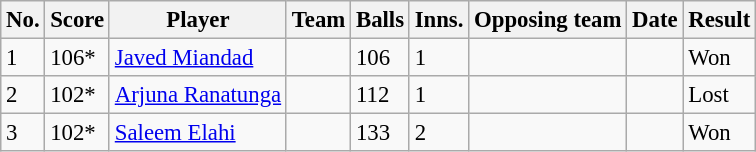<table class="wikitable sortable" style="font-size:95%">
<tr>
<th>No.</th>
<th>Score</th>
<th>Player</th>
<th>Team</th>
<th>Balls</th>
<th>Inns.</th>
<th>Opposing team</th>
<th>Date</th>
<th>Result</th>
</tr>
<tr>
<td>1</td>
<td>106*</td>
<td><a href='#'>Javed Miandad</a></td>
<td></td>
<td>106</td>
<td>1</td>
<td></td>
<td></td>
<td>Won</td>
</tr>
<tr>
<td>2</td>
<td>102*</td>
<td><a href='#'>Arjuna Ranatunga</a></td>
<td></td>
<td>112</td>
<td>1</td>
<td></td>
<td></td>
<td>Lost</td>
</tr>
<tr>
<td>3</td>
<td>102*</td>
<td><a href='#'>Saleem Elahi</a></td>
<td></td>
<td>133</td>
<td>2</td>
<td></td>
<td></td>
<td>Won</td>
</tr>
</table>
